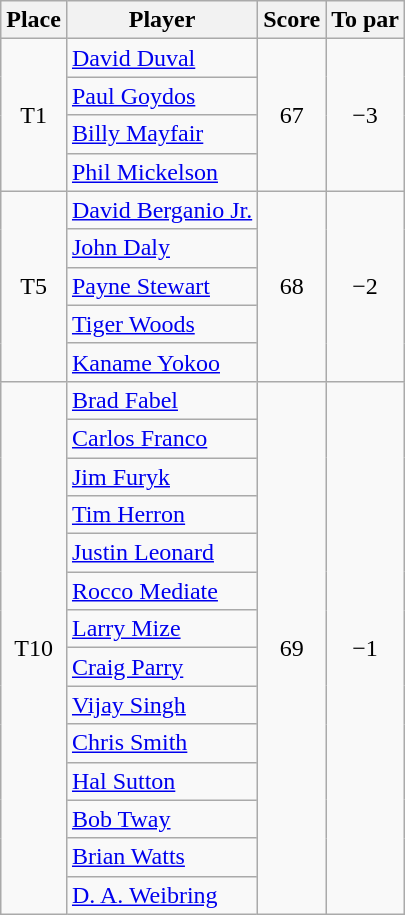<table class="wikitable">
<tr>
<th>Place</th>
<th>Player</th>
<th>Score</th>
<th>To par</th>
</tr>
<tr>
<td rowspan="4" align=center>T1</td>
<td> <a href='#'>David Duval</a></td>
<td rowspan="4" align=center>67</td>
<td rowspan="4" align=center>−3</td>
</tr>
<tr>
<td> <a href='#'>Paul Goydos</a></td>
</tr>
<tr>
<td> <a href='#'>Billy Mayfair</a></td>
</tr>
<tr>
<td> <a href='#'>Phil Mickelson</a></td>
</tr>
<tr>
<td rowspan="5" align=center>T5</td>
<td> <a href='#'>David Berganio Jr.</a></td>
<td rowspan="5" align=center>68</td>
<td rowspan="5" align=center>−2</td>
</tr>
<tr>
<td> <a href='#'>John Daly</a></td>
</tr>
<tr>
<td> <a href='#'>Payne Stewart</a></td>
</tr>
<tr>
<td> <a href='#'>Tiger Woods</a></td>
</tr>
<tr>
<td> <a href='#'>Kaname Yokoo</a></td>
</tr>
<tr>
<td rowspan="14" align=center>T10</td>
<td> <a href='#'>Brad Fabel</a></td>
<td rowspan="14" align=center>69</td>
<td rowspan="14" align=center>−1</td>
</tr>
<tr>
<td> <a href='#'>Carlos Franco</a></td>
</tr>
<tr>
<td> <a href='#'>Jim Furyk</a></td>
</tr>
<tr>
<td> <a href='#'>Tim Herron</a></td>
</tr>
<tr>
<td> <a href='#'>Justin Leonard</a></td>
</tr>
<tr>
<td> <a href='#'>Rocco Mediate</a></td>
</tr>
<tr>
<td> <a href='#'>Larry Mize</a></td>
</tr>
<tr>
<td> <a href='#'>Craig Parry</a></td>
</tr>
<tr>
<td> <a href='#'>Vijay Singh</a></td>
</tr>
<tr>
<td> <a href='#'>Chris Smith</a></td>
</tr>
<tr>
<td> <a href='#'>Hal Sutton</a></td>
</tr>
<tr>
<td> <a href='#'>Bob Tway</a></td>
</tr>
<tr>
<td> <a href='#'>Brian Watts</a></td>
</tr>
<tr>
<td> <a href='#'>D. A. Weibring</a></td>
</tr>
</table>
